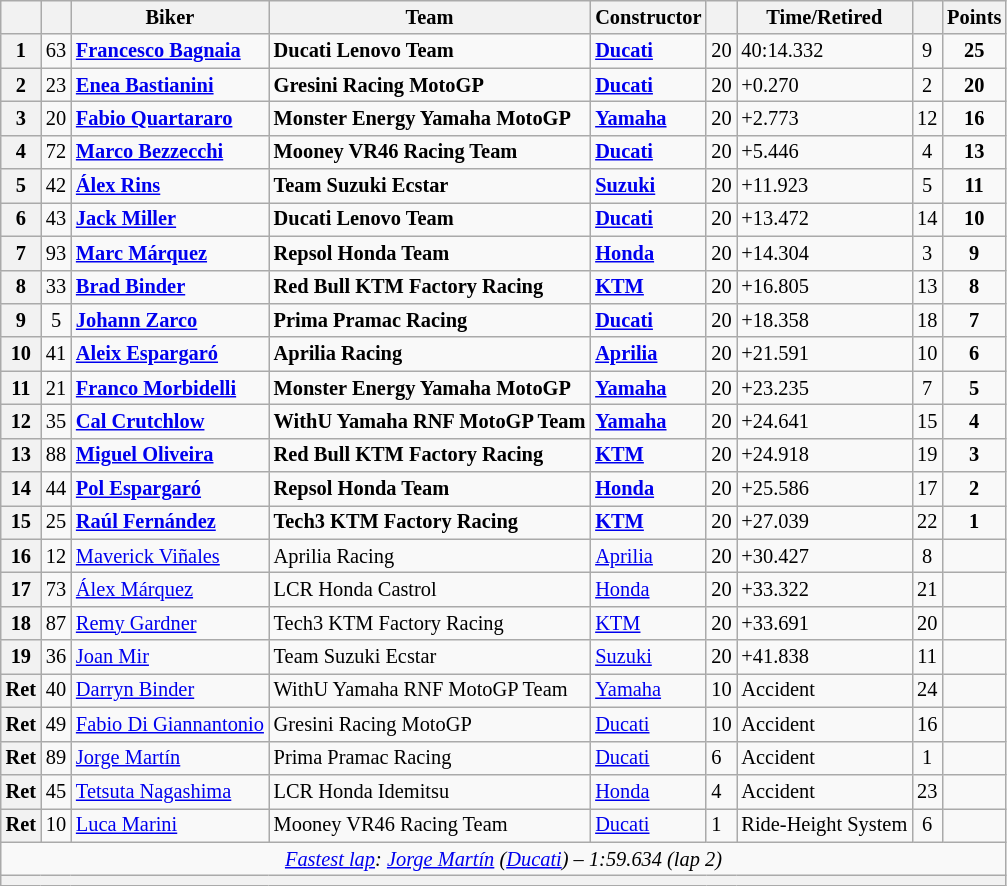<table class="wikitable sortable" style="font-size: 85%;">
<tr>
<th scope="col"></th>
<th scope="col"></th>
<th scope="col">Biker</th>
<th scope="col">Team</th>
<th scope="col">Constructor</th>
<th scope="col" class="unsortable"></th>
<th scope="col" class="unsortable">Time/Retired</th>
<th scope="col"></th>
<th scope="col">Points</th>
</tr>
<tr>
<th scope="row">1</th>
<td align="center">63</td>
<td> <strong><a href='#'>Francesco Bagnaia</a></strong></td>
<td><strong>Ducati Lenovo Team</strong></td>
<td><strong><a href='#'>Ducati</a></strong></td>
<td>20</td>
<td>40:14.332</td>
<td align="center">9</td>
<td align="center"><strong>25</strong></td>
</tr>
<tr>
<th scope="row">2</th>
<td align="center">23</td>
<td> <strong><a href='#'>Enea Bastianini</a></strong></td>
<td><strong>Gresini Racing MotoGP</strong></td>
<td><strong><a href='#'>Ducati</a></strong></td>
<td>20</td>
<td>+0.270</td>
<td align="center">2</td>
<td align="center"><strong>20</strong></td>
</tr>
<tr>
<th scope="row">3</th>
<td align="center">20</td>
<td> <strong><a href='#'>Fabio Quartararo</a></strong></td>
<td><strong>Monster Energy Yamaha MotoGP</strong></td>
<td><strong><a href='#'>Yamaha</a></strong></td>
<td>20</td>
<td>+2.773</td>
<td align="center">12</td>
<td align="center"><strong>16</strong></td>
</tr>
<tr>
<th scope="row">4</th>
<td align="center">72</td>
<td> <strong><a href='#'>Marco Bezzecchi</a></strong></td>
<td><strong>Mooney VR46 Racing Team</strong></td>
<td><strong><a href='#'>Ducati</a></strong></td>
<td>20</td>
<td>+5.446</td>
<td align="center">4</td>
<td align="center"><strong>13</strong></td>
</tr>
<tr>
<th scope="row">5</th>
<td align="center">42</td>
<td> <strong><a href='#'>Álex Rins</a></strong></td>
<td><strong>Team Suzuki Ecstar</strong></td>
<td><strong><a href='#'>Suzuki</a></strong></td>
<td>20</td>
<td>+11.923</td>
<td align="center">5</td>
<td align="center"><strong>11</strong></td>
</tr>
<tr>
<th scope="row">6</th>
<td align="center">43</td>
<td> <strong><a href='#'>Jack Miller</a></strong></td>
<td><strong>Ducati Lenovo Team</strong></td>
<td><strong><a href='#'>Ducati</a></strong></td>
<td>20</td>
<td>+13.472</td>
<td align="center">14</td>
<td align="center"><strong>10</strong></td>
</tr>
<tr>
<th scope="row">7</th>
<td align="center">93</td>
<td> <strong><a href='#'>Marc Márquez</a></strong></td>
<td><strong>Repsol Honda Team</strong></td>
<td><strong><a href='#'>Honda</a></strong></td>
<td>20</td>
<td>+14.304</td>
<td align="center">3</td>
<td align="center"><strong>9</strong></td>
</tr>
<tr>
<th scope="row">8</th>
<td align="center">33</td>
<td> <strong><a href='#'>Brad Binder</a></strong></td>
<td><strong>Red Bull KTM Factory Racing</strong></td>
<td><strong><a href='#'>KTM</a></strong></td>
<td>20</td>
<td>+16.805</td>
<td align="center">13</td>
<td align="center"><strong>8</strong></td>
</tr>
<tr>
<th scope="row">9</th>
<td align="center">5</td>
<td> <strong><a href='#'>Johann Zarco</a></strong></td>
<td><strong>Prima Pramac Racing</strong></td>
<td><strong><a href='#'>Ducati</a></strong></td>
<td>20</td>
<td>+18.358</td>
<td align="center">18</td>
<td align="center"><strong>7</strong></td>
</tr>
<tr>
<th scope="row">10</th>
<td align="center">41</td>
<td> <strong><a href='#'>Aleix Espargaró</a></strong></td>
<td><strong>Aprilia Racing</strong></td>
<td><strong><a href='#'>Aprilia</a></strong></td>
<td>20</td>
<td>+21.591</td>
<td align="center">10</td>
<td align="center"><strong>6</strong></td>
</tr>
<tr>
<th scope="row">11</th>
<td align="center">21</td>
<td> <strong><a href='#'>Franco Morbidelli</a></strong></td>
<td><strong>Monster Energy Yamaha MotoGP</strong></td>
<td><strong><a href='#'>Yamaha</a></strong></td>
<td>20</td>
<td>+23.235</td>
<td align="center">7</td>
<td align="center"><strong>5</strong></td>
</tr>
<tr>
<th scope="row">12</th>
<td align="center">35</td>
<td> <strong><a href='#'>Cal Crutchlow</a></strong></td>
<td><strong>WithU Yamaha RNF MotoGP Team</strong></td>
<td><strong><a href='#'>Yamaha</a></strong></td>
<td>20</td>
<td>+24.641</td>
<td align="center">15</td>
<td align="center"><strong>4</strong></td>
</tr>
<tr>
<th scope="row">13</th>
<td align="center">88</td>
<td> <strong><a href='#'>Miguel Oliveira</a></strong></td>
<td><strong>Red Bull KTM Factory Racing</strong></td>
<td><strong><a href='#'>KTM</a></strong></td>
<td>20</td>
<td>+24.918</td>
<td align="center">19</td>
<td align="center"><strong>3</strong></td>
</tr>
<tr>
<th scope="row">14</th>
<td align="center">44</td>
<td> <strong><a href='#'>Pol Espargaró</a></strong></td>
<td><strong>Repsol Honda Team</strong></td>
<td><strong><a href='#'>Honda</a></strong></td>
<td>20</td>
<td>+25.586</td>
<td align="center">17</td>
<td align="center"><strong>2</strong></td>
</tr>
<tr>
<th scope="row">15</th>
<td align="center">25</td>
<td> <strong><a href='#'>Raúl Fernández</a></strong></td>
<td><strong>Tech3 KTM Factory Racing</strong></td>
<td><strong><a href='#'>KTM</a></strong></td>
<td>20</td>
<td>+27.039</td>
<td align="center">22</td>
<td align="center"><strong>1</strong></td>
</tr>
<tr>
<th scope="row">16</th>
<td align="center">12</td>
<td> <a href='#'>Maverick Viñales</a></td>
<td>Aprilia Racing</td>
<td><a href='#'>Aprilia</a></td>
<td>20</td>
<td>+30.427</td>
<td align="center">8</td>
<td></td>
</tr>
<tr>
<th scope="row">17</th>
<td align="center">73</td>
<td> <a href='#'>Álex Márquez</a></td>
<td>LCR Honda Castrol</td>
<td><a href='#'>Honda</a></td>
<td>20</td>
<td>+33.322</td>
<td align="center">21</td>
<td></td>
</tr>
<tr>
<th scope="row">18</th>
<td align="center">87</td>
<td> <a href='#'>Remy Gardner</a></td>
<td>Tech3 KTM Factory Racing</td>
<td><a href='#'>KTM</a></td>
<td>20</td>
<td>+33.691</td>
<td align="center">20</td>
<td></td>
</tr>
<tr>
<th scope="row">19</th>
<td align="center">36</td>
<td> <a href='#'>Joan Mir</a></td>
<td>Team Suzuki Ecstar</td>
<td><a href='#'>Suzuki</a></td>
<td>20</td>
<td>+41.838</td>
<td align="center">11</td>
<td></td>
</tr>
<tr>
<th scope="row">Ret</th>
<td align="center">40</td>
<td> <a href='#'>Darryn Binder</a></td>
<td>WithU Yamaha RNF MotoGP Team</td>
<td><a href='#'>Yamaha</a></td>
<td>10</td>
<td>Accident</td>
<td align="center">24</td>
<td></td>
</tr>
<tr>
<th scope="row">Ret</th>
<td align="center">49</td>
<td> <a href='#'>Fabio Di Giannantonio</a></td>
<td>Gresini Racing MotoGP</td>
<td><a href='#'>Ducati</a></td>
<td>10</td>
<td>Accident</td>
<td align="center">16</td>
<td></td>
</tr>
<tr>
<th scope="row">Ret</th>
<td align="center">89</td>
<td> <a href='#'>Jorge Martín</a></td>
<td>Prima Pramac Racing</td>
<td><a href='#'>Ducati</a></td>
<td>6</td>
<td>Accident</td>
<td align="center">1</td>
<td></td>
</tr>
<tr>
<th scope="row">Ret</th>
<td align="center">45</td>
<td> <a href='#'>Tetsuta Nagashima</a></td>
<td>LCR Honda Idemitsu</td>
<td><a href='#'>Honda</a></td>
<td>4</td>
<td>Accident</td>
<td align="center">23</td>
<td></td>
</tr>
<tr>
<th scope="row">Ret</th>
<td align="center">10</td>
<td> <a href='#'>Luca Marini</a></td>
<td>Mooney VR46 Racing Team</td>
<td><a href='#'>Ducati</a></td>
<td>1</td>
<td>Ride-Height System</td>
<td align="center">6</td>
<td></td>
</tr>
<tr class="sortbottom">
<td colspan="9" style="text-align:center"><em><a href='#'>Fastest lap</a>:  <a href='#'>Jorge Martín</a> (<a href='#'>Ducati</a>) – 1:59.634 (lap 2)</em></td>
</tr>
<tr>
<th colspan=9></th>
</tr>
</table>
